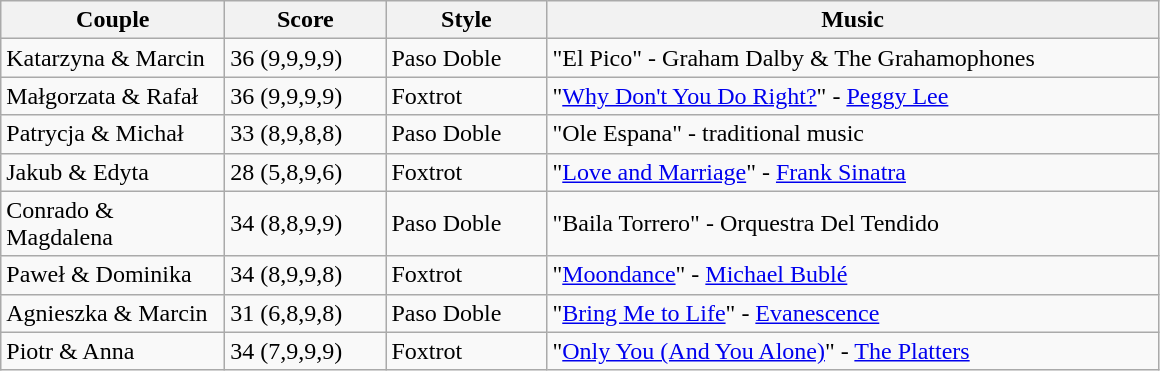<table class="wikitable">
<tr>
<th width="142">Couple</th>
<th width="100">Score</th>
<th width="100">Style</th>
<th width="400">Music</th>
</tr>
<tr>
<td>Katarzyna & Marcin</td>
<td>36 (9,9,9,9)</td>
<td>Paso Doble</td>
<td>"El Pico" - Graham Dalby & The Grahamophones</td>
</tr>
<tr>
<td>Małgorzata & Rafał</td>
<td>36 (9,9,9,9)</td>
<td>Foxtrot</td>
<td>"<a href='#'>Why Don't You Do Right?</a>" - <a href='#'>Peggy Lee</a></td>
</tr>
<tr>
<td>Patrycja & Michał</td>
<td>33 (8,9,8,8)</td>
<td>Paso Doble</td>
<td>"Ole Espana" - traditional music</td>
</tr>
<tr>
<td>Jakub & Edyta</td>
<td>28 (5,8,9,6)</td>
<td>Foxtrot</td>
<td>"<a href='#'>Love and Marriage</a>" - <a href='#'>Frank Sinatra</a></td>
</tr>
<tr>
<td>Conrado & Magdalena</td>
<td>34 (8,8,9,9)</td>
<td>Paso Doble</td>
<td>"Baila Torrero" - Orquestra Del Tendido</td>
</tr>
<tr>
<td>Paweł & Dominika</td>
<td>34 (8,9,9,8)</td>
<td>Foxtrot</td>
<td>"<a href='#'>Moondance</a>" - <a href='#'>Michael Bublé</a></td>
</tr>
<tr>
<td>Agnieszka & Marcin</td>
<td>31 (6,8,9,8)</td>
<td>Paso Doble</td>
<td>"<a href='#'>Bring Me to Life</a>" - <a href='#'>Evanescence</a></td>
</tr>
<tr>
<td>Piotr & Anna</td>
<td>34 (7,9,9,9)</td>
<td>Foxtrot</td>
<td>"<a href='#'>Only You (And You Alone)</a>" - <a href='#'>The Platters</a></td>
</tr>
</table>
